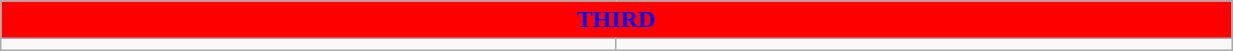<table class="wikitable collapsible collapsed" style="width:65%">
<tr>
<th colspan=6 ! style="color:blue; background:red;">THIRD</th>
</tr>
<tr>
<td></td>
<td></td>
</tr>
</table>
